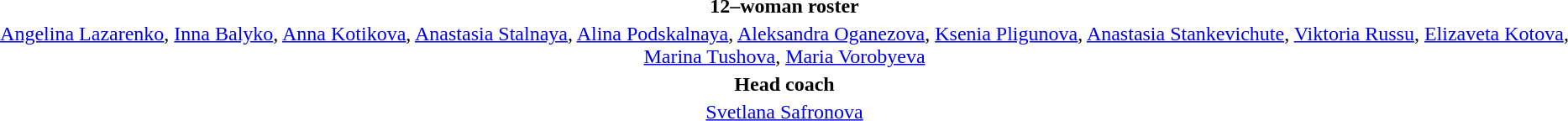<table style="text-align: center; margin-top: 2em; margin-left: auto; margin-right: auto">
<tr>
<td><strong>12–woman roster</strong></td>
</tr>
<tr>
<td><a href='#'>Angelina Lazarenko</a>, <a href='#'>Inna Balyko</a>, <a href='#'>Anna Kotikova</a>, <a href='#'>Anastasia Stalnaya</a>, <a href='#'>Alina Podskalnaya</a>, <a href='#'>Aleksandra Oganezova</a>, <a href='#'>Ksenia Pligunova</a>, <a href='#'>Anastasia Stankevichute</a>, <a href='#'>Viktoria Russu</a>, <a href='#'>Elizaveta Kotova</a>, <a href='#'>Marina Tushova</a>, <a href='#'>Maria Vorobyeva</a></td>
</tr>
<tr>
<td><strong>Head coach</strong></td>
</tr>
<tr>
<td><a href='#'>Svetlana Safronova</a></td>
</tr>
</table>
